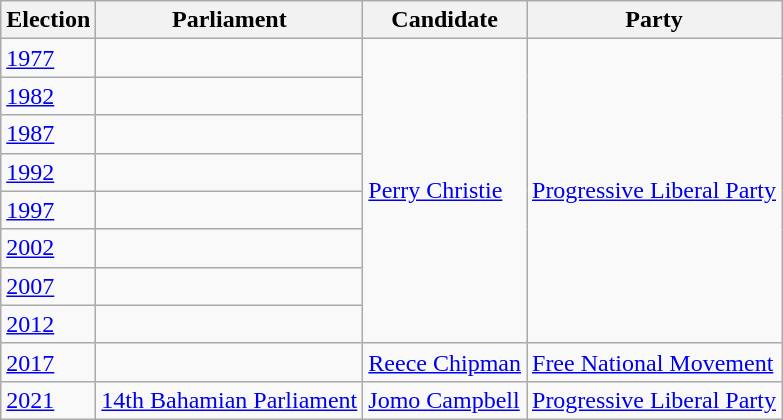<table class="wikitable">
<tr>
<th>Election</th>
<th>Parliament</th>
<th>Candidate</th>
<th>Party</th>
</tr>
<tr>
<td><a href='#'>1977</a></td>
<td></td>
<td rowspan="8"><a href='#'>Perry Christie</a></td>
<td rowspan="8"><a href='#'>Progressive Liberal Party</a></td>
</tr>
<tr>
<td><a href='#'>1982</a></td>
<td></td>
</tr>
<tr>
<td><a href='#'>1987</a></td>
<td></td>
</tr>
<tr>
<td><a href='#'>1992</a></td>
<td></td>
</tr>
<tr>
<td><a href='#'>1997</a></td>
<td></td>
</tr>
<tr>
<td><a href='#'>2002</a></td>
<td></td>
</tr>
<tr>
<td><a href='#'>2007</a></td>
<td></td>
</tr>
<tr>
<td><a href='#'>2012</a></td>
<td></td>
</tr>
<tr>
<td><a href='#'>2017</a></td>
<td></td>
<td><a href='#'>Reece Chipman</a></td>
<td><a href='#'>Free National Movement</a></td>
</tr>
<tr>
<td><a href='#'>2021</a></td>
<td><a href='#'>14th Bahamian Parliament</a></td>
<td><a href='#'>Jomo Campbell</a></td>
<td><a href='#'>Progressive Liberal Party</a></td>
</tr>
</table>
